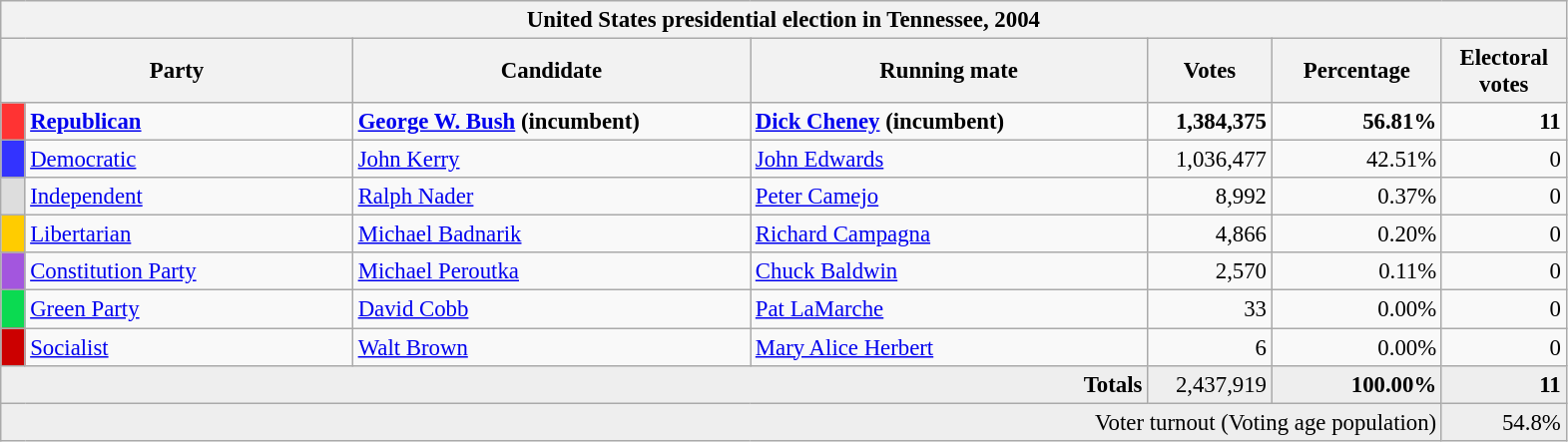<table class="wikitable" style="font-size: 95%;">
<tr>
<th colspan="7">United States presidential election in Tennessee, 2004</th>
</tr>
<tr>
<th colspan="2" style="width: 15em">Party</th>
<th style="width: 17em">Candidate</th>
<th style="width: 17em">Running mate</th>
<th style="width: 5em">Votes</th>
<th style="width: 7em">Percentage</th>
<th style="width: 5em">Electoral votes</th>
</tr>
<tr>
<th style="background-color:#FF3333; width: 3px"></th>
<td style="width: 130px"><strong><a href='#'>Republican</a></strong></td>
<td><strong><a href='#'>George W. Bush</a></strong> <strong>(incumbent)</strong></td>
<td><strong><a href='#'>Dick Cheney</a></strong> <strong>(incumbent)</strong></td>
<td align="right"><strong>1,384,375</strong></td>
<td align="right"><strong>56.81%</strong></td>
<td align="right"><strong>11</strong></td>
</tr>
<tr>
<th style="background-color:#3333FF; width: 3px"></th>
<td style="width: 130px"><a href='#'>Democratic</a></td>
<td><a href='#'>John Kerry</a></td>
<td><a href='#'>John Edwards</a></td>
<td align="right">1,036,477</td>
<td align="right">42.51%</td>
<td align="right">0</td>
</tr>
<tr>
<th style="background-color:#DDDDDD; width: 3px"></th>
<td style="width: 130px"><a href='#'>Independent</a></td>
<td><a href='#'>Ralph Nader</a></td>
<td><a href='#'>Peter Camejo</a></td>
<td align="right">8,992</td>
<td align="right">0.37%</td>
<td align="right">0</td>
</tr>
<tr>
<th style="background-color:#FFCC00; width: 3px"></th>
<td style="width: 130px"><a href='#'>Libertarian</a></td>
<td><a href='#'>Michael Badnarik</a></td>
<td><a href='#'>Richard Campagna</a></td>
<td align="right">4,866</td>
<td align="right">0.20%</td>
<td align="right">0</td>
</tr>
<tr>
<th style="background-color:#A356DE; width: 3px"></th>
<td style="width: 130px"><a href='#'>Constitution Party</a></td>
<td><a href='#'>Michael Peroutka</a></td>
<td><a href='#'>Chuck Baldwin</a></td>
<td align="right">2,570</td>
<td align="right">0.11%</td>
<td align="right">0</td>
</tr>
<tr>
<th style="background-color:#0BDA51; width: 3px"></th>
<td style="width: 130px"><a href='#'>Green Party</a></td>
<td><a href='#'>David Cobb</a></td>
<td><a href='#'>Pat LaMarche</a></td>
<td align="right">33</td>
<td align="right">0.00%</td>
<td align="right">0</td>
</tr>
<tr>
<th style="background-color:#CC0000; width: 3px"></th>
<td style="width: 130px"><a href='#'>Socialist</a></td>
<td><a href='#'>Walt Brown</a></td>
<td><a href='#'>Mary Alice Herbert</a></td>
<td align="right">6</td>
<td align="right">0.00%</td>
<td align="right">0</td>
</tr>
<tr bgcolor="#EEEEEE">
<td colspan="4" align="right"><strong>Totals</strong></td>
<td align="right">2,437,919</td>
<td align="right"><strong>100.00%</strong></td>
<td align="right"><strong>11</strong></td>
</tr>
<tr bgcolor="#EEEEEE">
<td colspan="6" align="right">Voter turnout (Voting age population)</td>
<td colspan="1" align="right">54.8%</td>
</tr>
</table>
